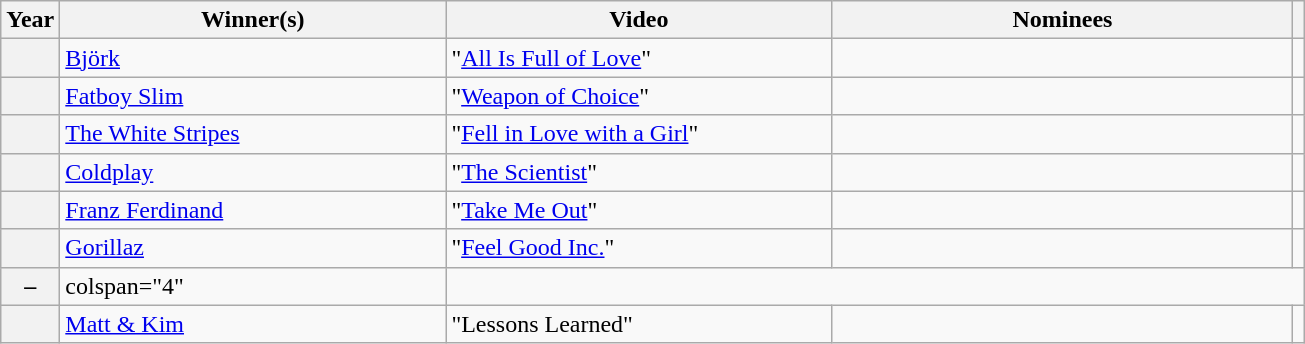<table class="wikitable sortable">
<tr>
<th scope="col" style="width:25px;">Year</th>
<th scope="col" style="width:250px;">Winner(s)</th>
<th scope="col" style="width:250px;">Video</th>
<th scope="col" style="width:300px;">Nominees</th>
<th scope="col" class="unsortable"></th>
</tr>
<tr>
<th scope="row"></th>
<td><a href='#'>Björk</a></td>
<td>"<a href='#'>All Is Full of Love</a>"</td>
<td></td>
<td align="center"></td>
</tr>
<tr>
<th scope="row"></th>
<td><a href='#'>Fatboy Slim</a></td>
<td>"<a href='#'>Weapon of Choice</a>"</td>
<td></td>
<td align="center"></td>
</tr>
<tr>
<th scope="row"></th>
<td><a href='#'>The White Stripes</a></td>
<td>"<a href='#'>Fell in Love with a Girl</a>"</td>
<td></td>
<td align="center"></td>
</tr>
<tr>
<th scope="row"></th>
<td><a href='#'>Coldplay</a></td>
<td>"<a href='#'>The Scientist</a>"</td>
<td></td>
<td align="center"></td>
</tr>
<tr>
<th scope="row"></th>
<td><a href='#'>Franz Ferdinand</a></td>
<td>"<a href='#'>Take Me Out</a>"</td>
<td></td>
<td align="center"></td>
</tr>
<tr>
<th scope="row"></th>
<td><a href='#'>Gorillaz</a></td>
<td>"<a href='#'>Feel Good Inc.</a>"</td>
<td></td>
<td align="center"></td>
</tr>
<tr>
<th scope="row"> – </th>
<td>colspan="4" </td>
</tr>
<tr>
<th scope="row"></th>
<td><a href='#'>Matt & Kim</a></td>
<td>"Lessons Learned"</td>
<td></td>
<td align="center"></td>
</tr>
</table>
